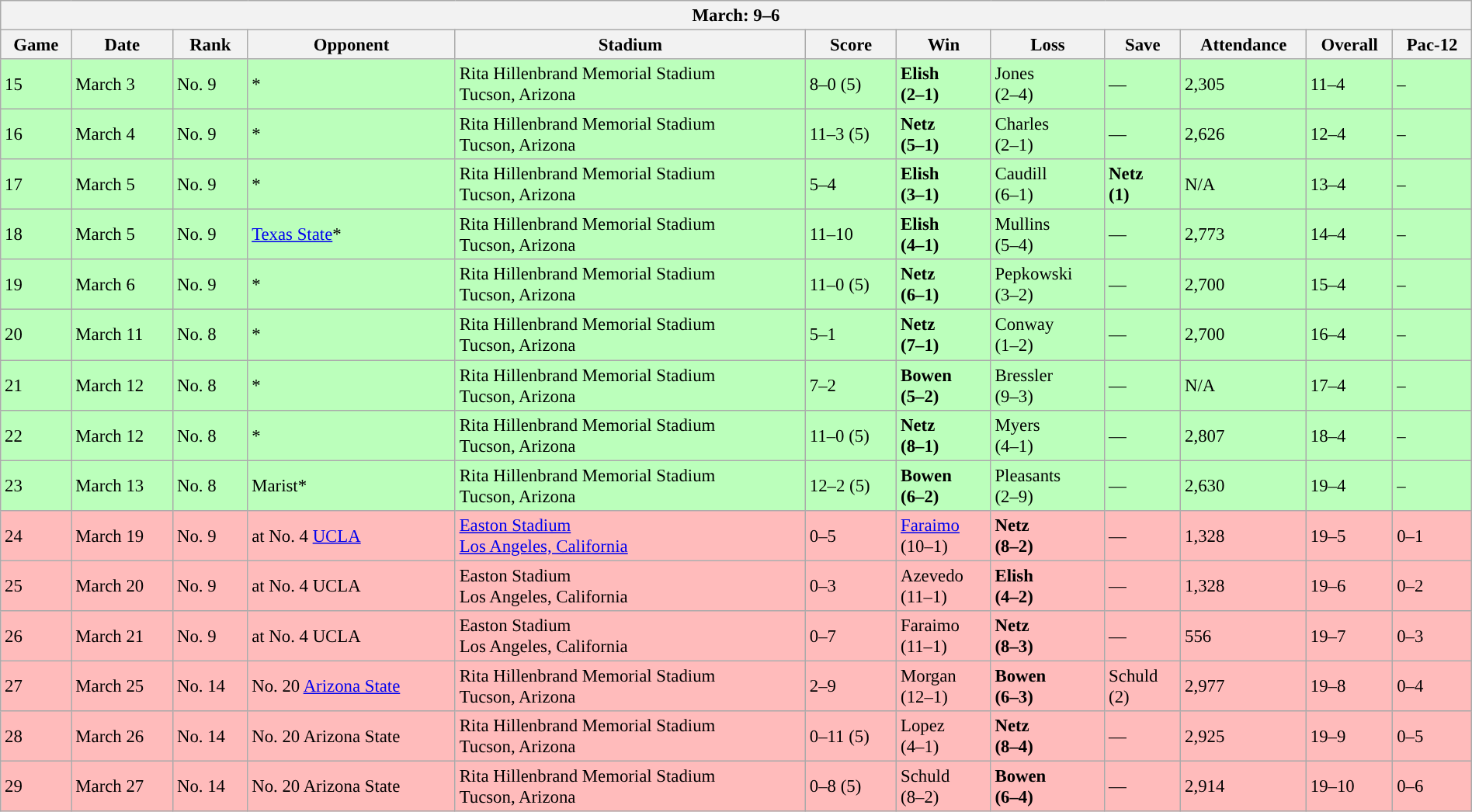<table class="wikitable collapsible collapsed" style="margin:auto; font-size:95%; width:100%">
<tr>
<th colspan=12>March: 9–6</th>
</tr>
<tr>
<th>Game</th>
<th>Date</th>
<th>Rank</th>
<th>Opponent</th>
<th>Stadium</th>
<th>Score</th>
<th>Win</th>
<th>Loss</th>
<th>Save</th>
<th>Attendance</th>
<th>Overall</th>
<th>Pac-12</th>
</tr>
<tr style="background:#bfb;">
<td>15</td>
<td>March 3</td>
<td>No. 9</td>
<td>*</td>
<td>Rita Hillenbrand Memorial Stadium<br>Tucson, Arizona</td>
<td>8–0 (5)</td>
<td><strong>Elish<br>(2–1)</strong></td>
<td>Jones<br>(2–4)</td>
<td>—</td>
<td>2,305</td>
<td>11–4</td>
<td>–</td>
</tr>
<tr style="background:#bfb;">
<td>16</td>
<td>March 4</td>
<td>No. 9</td>
<td>*</td>
<td>Rita Hillenbrand Memorial Stadium<br>Tucson, Arizona</td>
<td>11–3 (5)</td>
<td><strong>Netz<br>(5–1)</strong></td>
<td>Charles<br>(2–1)</td>
<td>—</td>
<td>2,626</td>
<td>12–4</td>
<td>–</td>
</tr>
<tr style="background:#bfb;">
<td>17</td>
<td>March 5</td>
<td>No. 9</td>
<td>*</td>
<td>Rita Hillenbrand Memorial Stadium<br>Tucson, Arizona</td>
<td>5–4</td>
<td><strong>Elish<br>(3–1)</strong></td>
<td>Caudill<br>(6–1)</td>
<td><strong>Netz<br>(1)</strong></td>
<td>N/A</td>
<td>13–4</td>
<td>–</td>
</tr>
<tr style="background:#bfb;">
<td>18</td>
<td>March 5</td>
<td>No. 9</td>
<td><a href='#'>Texas State</a>*</td>
<td>Rita Hillenbrand Memorial Stadium<br>Tucson, Arizona</td>
<td>11–10</td>
<td><strong>Elish<br>(4–1)</strong></td>
<td>Mullins<br>(5–4)</td>
<td>—</td>
<td>2,773</td>
<td>14–4</td>
<td>–</td>
</tr>
<tr style="background:#bfb;">
<td>19</td>
<td>March 6</td>
<td>No. 9</td>
<td>*</td>
<td>Rita Hillenbrand Memorial Stadium<br>Tucson, Arizona</td>
<td>11–0 (5)</td>
<td><strong>Netz<br>(6–1)</strong></td>
<td>Pepkowski<br>(3–2)</td>
<td>—</td>
<td>2,700</td>
<td>15–4</td>
<td>–</td>
</tr>
<tr style="background:#bfb;">
<td>20</td>
<td>March 11</td>
<td>No. 8</td>
<td>*</td>
<td>Rita Hillenbrand Memorial Stadium<br>Tucson, Arizona</td>
<td>5–1</td>
<td><strong>Netz<br>(7–1)</strong></td>
<td>Conway<br>(1–2)</td>
<td>—</td>
<td>2,700</td>
<td>16–4</td>
<td>–</td>
</tr>
<tr style="background:#bfb;">
<td>21</td>
<td>March 12</td>
<td>No. 8</td>
<td>*</td>
<td>Rita Hillenbrand Memorial Stadium<br>Tucson, Arizona</td>
<td>7–2</td>
<td><strong>Bowen<br>(5–2)</strong></td>
<td>Bressler<br>(9–3)</td>
<td>—</td>
<td>N/A</td>
<td>17–4</td>
<td>–</td>
</tr>
<tr style="background:#bfb;">
<td>22</td>
<td>March 12</td>
<td>No. 8</td>
<td>*</td>
<td>Rita Hillenbrand Memorial Stadium<br>Tucson, Arizona</td>
<td>11–0 (5)</td>
<td><strong>Netz<br>(8–1)</strong></td>
<td>Myers<br>(4–1)</td>
<td>—</td>
<td>2,807</td>
<td>18–4</td>
<td>–</td>
</tr>
<tr style="background:#bfb;">
<td>23</td>
<td>March 13</td>
<td>No. 8</td>
<td>Marist*</td>
<td>Rita Hillenbrand Memorial Stadium<br>Tucson, Arizona</td>
<td>12–2 (5)</td>
<td><strong>Bowen<br>(6–2)</strong></td>
<td>Pleasants<br>(2–9)</td>
<td>—</td>
<td>2,630</td>
<td>19–4</td>
<td>–</td>
</tr>
<tr style="background:#fbb;">
<td>24</td>
<td>March 19</td>
<td>No. 9</td>
<td>at No. 4 <a href='#'>UCLA</a></td>
<td><a href='#'>Easton Stadium</a><br><a href='#'>Los Angeles, California</a></td>
<td>0–5</td>
<td><a href='#'>Faraimo</a><br>(10–1)</td>
<td><strong>Netz<br>(8–2)</strong></td>
<td>—</td>
<td>1,328</td>
<td>19–5</td>
<td>0–1</td>
</tr>
<tr style="background:#fbb;">
<td>25</td>
<td>March 20</td>
<td>No. 9</td>
<td>at No. 4 UCLA</td>
<td>Easton Stadium<br>Los Angeles, California</td>
<td>0–3</td>
<td>Azevedo<br>(11–1)</td>
<td><strong>Elish<br>(4–2)</strong></td>
<td>—</td>
<td>1,328</td>
<td>19–6</td>
<td>0–2</td>
</tr>
<tr style="background:#fbb;">
<td>26</td>
<td>March 21</td>
<td>No. 9</td>
<td>at No. 4 UCLA</td>
<td>Easton Stadium<br>Los Angeles, California</td>
<td>0–7</td>
<td>Faraimo<br>(11–1)</td>
<td><strong>Netz<br>(8–3)</strong></td>
<td>—</td>
<td>556</td>
<td>19–7</td>
<td>0–3</td>
</tr>
<tr style="background:#fbb;">
<td>27</td>
<td>March 25</td>
<td>No. 14</td>
<td>No. 20 <a href='#'>Arizona State</a></td>
<td>Rita Hillenbrand Memorial Stadium<br>Tucson, Arizona</td>
<td>2–9</td>
<td>Morgan<br>(12–1)</td>
<td><strong>Bowen<br>(6–3)</strong></td>
<td>Schuld<br>(2)</td>
<td>2,977</td>
<td>19–8</td>
<td>0–4</td>
</tr>
<tr style="background:#fbb;">
<td>28</td>
<td>March 26</td>
<td>No. 14</td>
<td>No. 20 Arizona State</td>
<td>Rita Hillenbrand Memorial Stadium<br>Tucson, Arizona</td>
<td>0–11 (5)</td>
<td>Lopez<br>(4–1)</td>
<td><strong>Netz<br>(8–4)</strong></td>
<td>—</td>
<td>2,925</td>
<td>19–9</td>
<td>0–5</td>
</tr>
<tr style="background:#fbb;">
<td>29</td>
<td>March 27</td>
<td>No. 14</td>
<td>No. 20 Arizona State</td>
<td>Rita Hillenbrand Memorial Stadium<br>Tucson, Arizona</td>
<td>0–8 (5)</td>
<td>Schuld<br>(8–2)</td>
<td><strong>Bowen<br>(6–4)</strong></td>
<td>—</td>
<td>2,914</td>
<td>19–10</td>
<td>0–6</td>
</tr>
</table>
